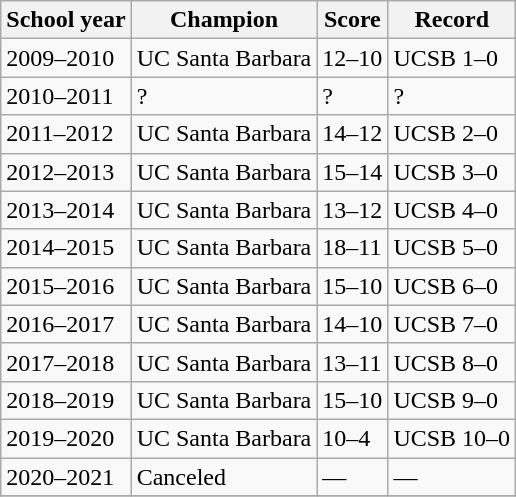<table class="wikitable">
<tr>
<th>School year</th>
<th>Champion</th>
<th>Score</th>
<th>Record</th>
</tr>
<tr>
<td>2009–2010</td>
<td>UC Santa Barbara</td>
<td>12–10</td>
<td>UCSB 1–0</td>
</tr>
<tr>
<td>2010–2011</td>
<td>?</td>
<td>?</td>
<td>?</td>
</tr>
<tr>
<td>2011–2012</td>
<td>UC Santa Barbara</td>
<td>14–12</td>
<td>UCSB 2–0</td>
</tr>
<tr>
<td>2012–2013</td>
<td>UC Santa Barbara</td>
<td>15–14</td>
<td>UCSB 3–0</td>
</tr>
<tr>
<td>2013–2014</td>
<td>UC Santa Barbara</td>
<td>13–12</td>
<td>UCSB 4–0</td>
</tr>
<tr>
<td>2014–2015</td>
<td>UC Santa Barbara</td>
<td>18–11</td>
<td>UCSB 5–0</td>
</tr>
<tr>
<td>2015–2016</td>
<td>UC Santa Barbara</td>
<td>15–10</td>
<td>UCSB 6–0</td>
</tr>
<tr>
<td>2016–2017</td>
<td>UC Santa Barbara</td>
<td>14–10</td>
<td>UCSB 7–0</td>
</tr>
<tr>
<td>2017–2018</td>
<td>UC Santa Barbara</td>
<td>13–11</td>
<td>UCSB 8–0</td>
</tr>
<tr>
<td>2018–2019</td>
<td>UC Santa Barbara</td>
<td>15–10</td>
<td>UCSB 9–0</td>
</tr>
<tr>
<td>2019–2020</td>
<td>UC Santa Barbara</td>
<td>10–4</td>
<td>UCSB 10–0</td>
</tr>
<tr>
<td>2020–2021</td>
<td>Canceled</td>
<td>—</td>
<td>—</td>
</tr>
<tr>
</tr>
</table>
